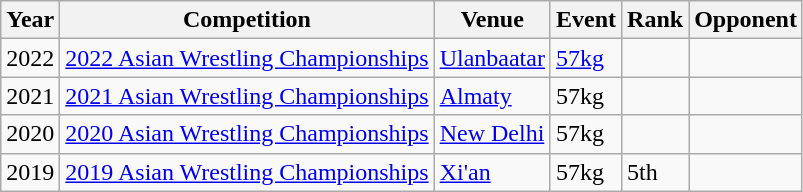<table Class="wikitable sortable">
<tr>
<th>Year</th>
<th>Competition</th>
<th>Venue</th>
<th>Event</th>
<th>Rank</th>
<th>Opponent</th>
</tr>
<tr>
<td>2022</td>
<td><a href='#'>2022 Asian Wrestling Championships</a></td>
<td><a href='#'>Ulanbaatar</a></td>
<td><a href='#'>57kg</a></td>
<td></td>
<td></td>
</tr>
<tr>
<td>2021</td>
<td><a href='#'>2021 Asian Wrestling Championships</a></td>
<td><a href='#'>Almaty</a></td>
<td>57kg</td>
<td></td>
<td></td>
</tr>
<tr>
<td>2020</td>
<td><a href='#'>2020 Asian Wrestling Championships</a></td>
<td><a href='#'>New Delhi</a></td>
<td>57kg</td>
<td></td>
<td></td>
</tr>
<tr>
<td>2019</td>
<td><a href='#'>2019 Asian Wrestling Championships</a></td>
<td><a href='#'>Xi'an</a></td>
<td>57kg</td>
<td>5th</td>
<td></td>
</tr>
</table>
